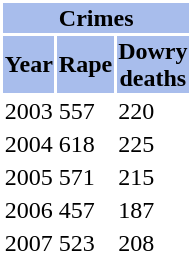<table class="toccolours" style="clear:right; float:right; background:#ffffff; margin: 0 0 0.5em 1em; width:220">
<tr>
<th style="background:#A8BDEC" align="center" colspan="3"><strong>Crimes</strong></th>
</tr>
<tr>
<th style="background:#A8BDEC" align="center"><strong>Year</strong></th>
<th style="background:#A8BDEC" align="center"><strong>Rape</strong></th>
<th style="background:#A8BDEC" align="center"><strong>Dowry<br> deaths</strong></th>
</tr>
<tr>
<td align="center">2003</td>
<td>557</td>
<td>220</td>
</tr>
<tr>
<td align="center">2004</td>
<td>618</td>
<td>225</td>
</tr>
<tr>
<td align="center">2005</td>
<td>571</td>
<td>215</td>
</tr>
<tr>
<td align="center">2006</td>
<td>457</td>
<td>187</td>
</tr>
<tr>
<td align="center">2007</td>
<td>523</td>
<td>208</td>
</tr>
</table>
